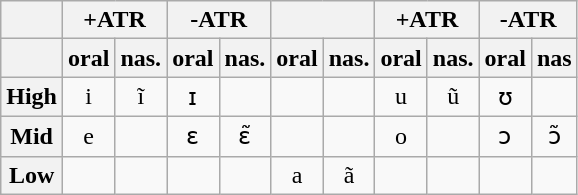<table class="wikitable">
<tr>
<th></th>
<th colspan="2">+ATR</th>
<th colspan="2">-ATR</th>
<th colspan="2"></th>
<th colspan="2">+ATR</th>
<th colspan="2">-ATR</th>
</tr>
<tr>
<th></th>
<th>oral</th>
<th>nas.</th>
<th>oral</th>
<th>nas.</th>
<th>oral</th>
<th>nas.</th>
<th>oral</th>
<th>nas.</th>
<th>oral</th>
<th>nas</th>
</tr>
<tr style="text-align: center;">
<th>High</th>
<td>i</td>
<td>ĩ</td>
<td>ɪ</td>
<td></td>
<td></td>
<td></td>
<td>u</td>
<td>ũ</td>
<td>ʊ</td>
<td></td>
</tr>
<tr style="text-align: center;">
<th>Mid</th>
<td>e</td>
<td></td>
<td>ɛ</td>
<td>ɛ̃</td>
<td></td>
<td></td>
<td>o</td>
<td></td>
<td>ɔ</td>
<td>ɔ̃</td>
</tr>
<tr style="text-align: center;">
<th>Low</th>
<td></td>
<td></td>
<td></td>
<td></td>
<td>a</td>
<td>ã</td>
<td></td>
<td></td>
<td></td>
<td></td>
</tr>
</table>
